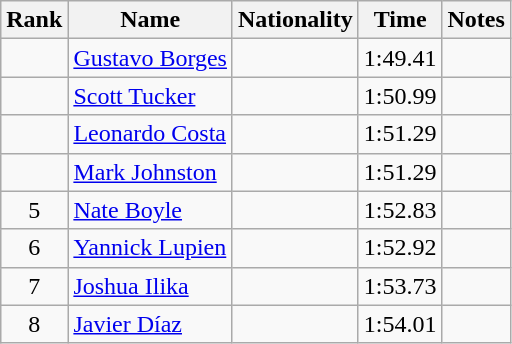<table class="wikitable sortable" style="text-align:center">
<tr>
<th>Rank</th>
<th>Name</th>
<th>Nationality</th>
<th>Time</th>
<th>Notes</th>
</tr>
<tr>
<td></td>
<td align=left><a href='#'>Gustavo Borges</a></td>
<td align=left></td>
<td>1:49.41</td>
<td></td>
</tr>
<tr>
<td></td>
<td align=left><a href='#'>Scott Tucker</a></td>
<td align=left></td>
<td>1:50.99</td>
<td></td>
</tr>
<tr>
<td></td>
<td align=left><a href='#'>Leonardo Costa</a></td>
<td align=left></td>
<td>1:51.29</td>
<td></td>
</tr>
<tr>
<td></td>
<td align=left><a href='#'>Mark Johnston</a></td>
<td align=left></td>
<td>1:51.29</td>
<td></td>
</tr>
<tr>
<td>5</td>
<td align=left><a href='#'>Nate Boyle</a></td>
<td align=left></td>
<td>1:52.83</td>
<td></td>
</tr>
<tr>
<td>6</td>
<td align=left><a href='#'>Yannick Lupien</a></td>
<td align=left></td>
<td>1:52.92</td>
<td></td>
</tr>
<tr>
<td>7</td>
<td align=left><a href='#'>Joshua Ilika</a></td>
<td align=left></td>
<td>1:53.73</td>
<td></td>
</tr>
<tr>
<td>8</td>
<td align=left><a href='#'>Javier Díaz</a></td>
<td align=left></td>
<td>1:54.01</td>
<td></td>
</tr>
</table>
